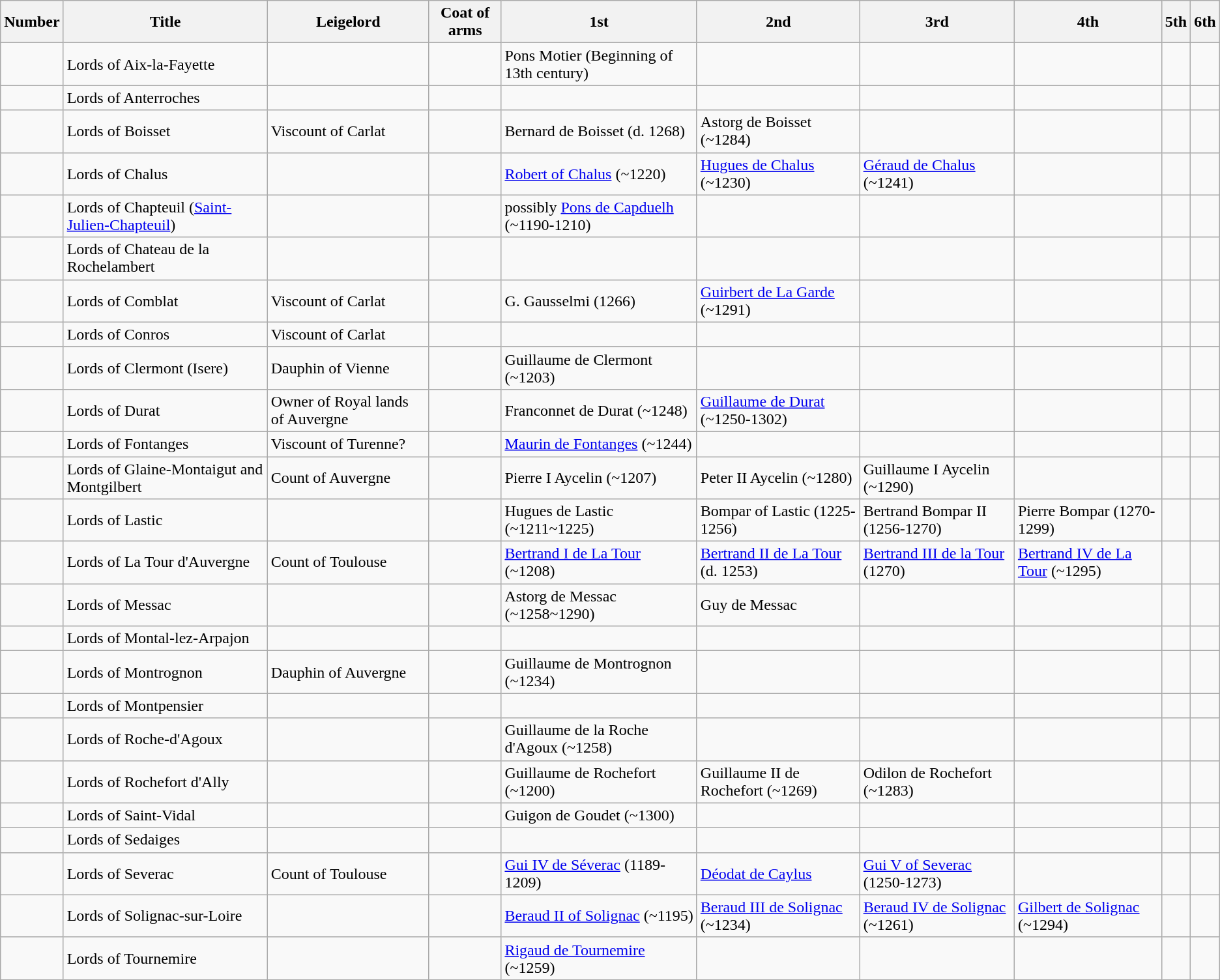<table class="wikitable">
<tr>
<th>Number</th>
<th>Title</th>
<th>Leigelord</th>
<th>Coat of arms</th>
<th>1st</th>
<th>2nd</th>
<th>3rd</th>
<th>4th</th>
<th>5th</th>
<th>6th</th>
</tr>
<tr>
<td></td>
<td>Lords of Aix-la-Fayette</td>
<td></td>
<td></td>
<td>Pons Motier (Beginning of 13th century)</td>
<td></td>
<td></td>
<td></td>
<td></td>
<td></td>
</tr>
<tr>
<td></td>
<td>Lords of Anterroches</td>
<td></td>
<td></td>
<td></td>
<td></td>
<td></td>
<td></td>
<td></td>
<td></td>
</tr>
<tr>
<td></td>
<td>Lords of Boisset</td>
<td>Viscount of Carlat</td>
<td></td>
<td>Bernard de Boisset (d. 1268)</td>
<td>Astorg de Boisset (~1284)</td>
<td></td>
<td></td>
<td></td>
<td></td>
</tr>
<tr>
<td></td>
<td>Lords of Chalus</td>
<td></td>
<td></td>
<td><a href='#'>Robert of Chalus</a> (~1220)</td>
<td><a href='#'>Hugues de Chalus</a> (~1230)</td>
<td><a href='#'>Géraud de Chalus</a> (~1241)</td>
<td></td>
<td></td>
<td></td>
</tr>
<tr>
<td></td>
<td>Lords of Chapteuil (<a href='#'>Saint-Julien-Chapteuil</a>)</td>
<td></td>
<td></td>
<td>possibly <a href='#'>Pons de Capduelh</a> (~1190-1210)</td>
<td></td>
<td></td>
<td></td>
<td></td>
<td></td>
</tr>
<tr>
<td></td>
<td>Lords of Chateau de la Rochelambert</td>
<td></td>
<td></td>
<td></td>
<td></td>
<td></td>
<td></td>
<td></td>
<td></td>
</tr>
<tr>
<td></td>
<td>Lords of Comblat</td>
<td>Viscount of Carlat</td>
<td></td>
<td>G. Gausselmi (1266)</td>
<td><a href='#'>Guirbert de La Garde</a> (~1291)</td>
<td></td>
<td></td>
<td></td>
<td></td>
</tr>
<tr>
<td></td>
<td>Lords of Conros</td>
<td>Viscount of Carlat</td>
<td></td>
<td></td>
<td></td>
<td></td>
<td></td>
<td></td>
<td></td>
</tr>
<tr>
<td></td>
<td>Lords of Clermont (Isere)</td>
<td>Dauphin of Vienne</td>
<td></td>
<td>Guillaume de Clermont (~1203)</td>
<td></td>
<td></td>
<td></td>
<td></td>
<td></td>
</tr>
<tr>
<td></td>
<td>Lords of Durat</td>
<td>Owner of Royal lands of Auvergne</td>
<td></td>
<td>Franconnet de Durat (~1248)</td>
<td><a href='#'>Guillaume de Durat</a> (~1250-1302)</td>
<td></td>
<td></td>
<td></td>
<td></td>
</tr>
<tr>
<td></td>
<td>Lords of Fontanges</td>
<td>Viscount of Turenne?</td>
<td></td>
<td><a href='#'>Maurin de Fontanges</a> (~1244)</td>
<td></td>
<td></td>
<td></td>
<td></td>
<td></td>
</tr>
<tr>
<td></td>
<td>Lords of Glaine-Montaigut and Montgilbert</td>
<td>Count of Auvergne</td>
<td></td>
<td>Pierre <abbr>I</abbr> Aycelin (~1207)</td>
<td>Peter II Aycelin (~1280)</td>
<td>Guillaume I Aycelin (~1290)</td>
<td></td>
<td></td>
<td></td>
</tr>
<tr>
<td></td>
<td>Lords of Lastic</td>
<td></td>
<td></td>
<td>Hugues de Lastic (~1211~1225)</td>
<td>Bompar of Lastic (1225-1256)</td>
<td>Bertrand Bompar II (1256-1270)</td>
<td>Pierre Bompar (1270-1299)</td>
<td></td>
<td></td>
</tr>
<tr>
<td></td>
<td>Lords of La Tour d'Auvergne</td>
<td>Count of Toulouse</td>
<td></td>
<td><a href='#'>Bertrand I de La Tour</a> (~1208)</td>
<td><a href='#'>Bertrand II de La Tour</a> (d. 1253)</td>
<td><a href='#'>Bertrand III de la Tour</a> (1270)</td>
<td><a href='#'>Bertrand IV de La Tour</a> (~1295)</td>
<td></td>
<td></td>
</tr>
<tr>
<td></td>
<td>Lords of Messac</td>
<td></td>
<td></td>
<td>Astorg de Messac (~1258~1290)</td>
<td>Guy de Messac</td>
<td></td>
<td></td>
<td></td>
<td></td>
</tr>
<tr>
<td></td>
<td>Lords of Montal-lez-Arpajon</td>
<td></td>
<td></td>
<td></td>
<td></td>
<td></td>
<td></td>
<td></td>
<td></td>
</tr>
<tr>
<td></td>
<td>Lords of Montrognon</td>
<td>Dauphin of Auvergne</td>
<td></td>
<td>Guillaume de Montrognon (~1234)</td>
<td></td>
<td></td>
<td></td>
<td></td>
<td></td>
</tr>
<tr>
<td></td>
<td>Lords of Montpensier</td>
<td></td>
<td></td>
<td></td>
<td></td>
<td></td>
<td></td>
<td></td>
<td></td>
</tr>
<tr>
<td></td>
<td>Lords of Roche-d'Agoux</td>
<td></td>
<td></td>
<td>Guillaume de la Roche d'Agoux (~1258)</td>
<td></td>
<td></td>
<td></td>
<td></td>
<td></td>
</tr>
<tr>
<td></td>
<td>Lords of Rochefort d'Ally</td>
<td></td>
<td></td>
<td>Guillaume de Rochefort (~1200)</td>
<td>Guillaume II de Rochefort (~1269)</td>
<td>Odilon de Rochefort (~1283)</td>
<td></td>
<td></td>
<td></td>
</tr>
<tr>
<td></td>
<td>Lords of Saint-Vidal</td>
<td></td>
<td></td>
<td>Guigon de Goudet (~1300)</td>
<td></td>
<td></td>
<td></td>
<td></td>
<td></td>
</tr>
<tr>
<td></td>
<td>Lords of Sedaiges</td>
<td></td>
<td></td>
<td></td>
<td></td>
<td></td>
<td></td>
<td></td>
<td></td>
</tr>
<tr>
<td></td>
<td>Lords of Severac</td>
<td>Count of Toulouse</td>
<td></td>
<td><a href='#'>Gui IV de Séverac</a> (1189-1209)</td>
<td><a href='#'>Déodat de Caylus</a></td>
<td><a href='#'>Gui V of Severac</a> (1250-1273)</td>
<td></td>
<td></td>
<td></td>
</tr>
<tr>
<td></td>
<td>Lords of Solignac-sur-Loire</td>
<td></td>
<td></td>
<td><a href='#'>Beraud II of Solignac</a> (~1195)</td>
<td><a href='#'>Beraud III de Solignac</a> (~1234)</td>
<td><a href='#'>Beraud IV de Solignac</a> (~1261)</td>
<td><a href='#'>Gilbert de Solignac</a> (~1294)</td>
<td></td>
<td></td>
</tr>
<tr>
<td></td>
<td>Lords of Tournemire</td>
<td></td>
<td></td>
<td><a href='#'>Rigaud de Tournemire</a> (~1259)</td>
<td></td>
<td></td>
<td></td>
<td></td>
<td></td>
</tr>
</table>
